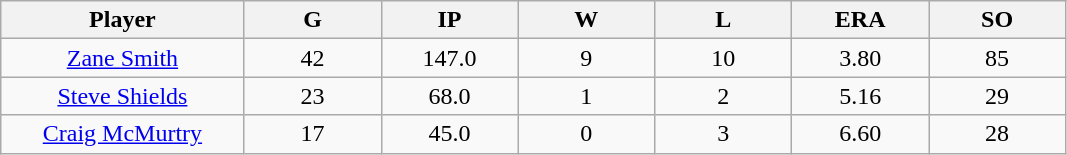<table class="wikitable sortable">
<tr>
<th bgcolor="#DDDDFF" width="16%">Player</th>
<th bgcolor="#DDDDFF" width="9%">G</th>
<th bgcolor="#DDDDFF" width="9%">IP</th>
<th bgcolor="#DDDDFF" width="9%">W</th>
<th bgcolor="#DDDDFF" width="9%">L</th>
<th bgcolor="#DDDDFF" width="9%">ERA</th>
<th bgcolor="#DDDDFF" width="9%">SO</th>
</tr>
<tr align=center>
<td><a href='#'>Zane Smith</a></td>
<td>42</td>
<td>147.0</td>
<td>9</td>
<td>10</td>
<td>3.80</td>
<td>85</td>
</tr>
<tr align=center>
<td><a href='#'>Steve Shields</a></td>
<td>23</td>
<td>68.0</td>
<td>1</td>
<td>2</td>
<td>5.16</td>
<td>29</td>
</tr>
<tr align=center>
<td><a href='#'>Craig McMurtry</a></td>
<td>17</td>
<td>45.0</td>
<td>0</td>
<td>3</td>
<td>6.60</td>
<td>28</td>
</tr>
</table>
